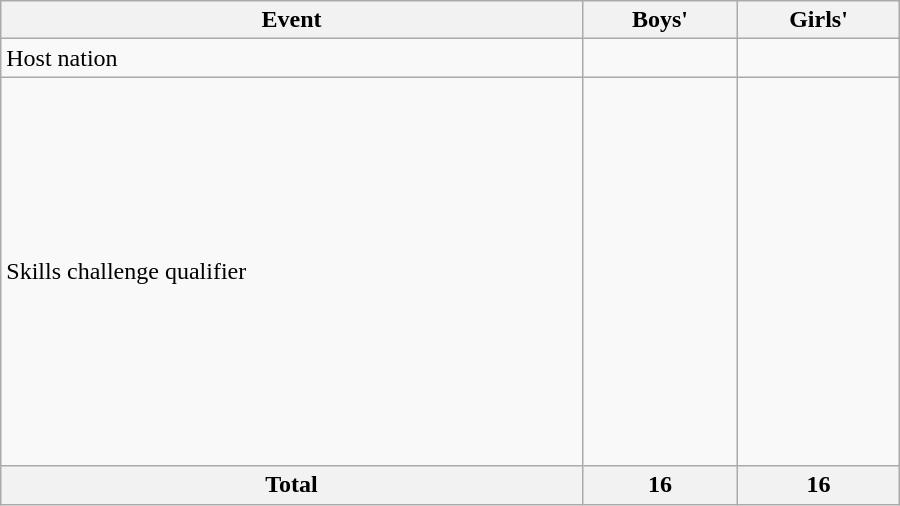<table class="wikitable" width=600 style="text-align:center">
<tr>
<th>Event</th>
<th>Boys'</th>
<th>Girls'</th>
</tr>
<tr>
<td align="left">Host nation</td>
<td align="left"></td>
<td align="left"></td>
</tr>
<tr>
<td align="left">Skills challenge qualifier</td>
<td align="left"><br><br><br><br><br><br><br><br><br><br><br><br><br><br></td>
<td align="left"><br><br><br><br><br><br><br><br><br><br><br><br><br><br></td>
</tr>
<tr>
<th>Total</th>
<th>16</th>
<th>16</th>
</tr>
</table>
